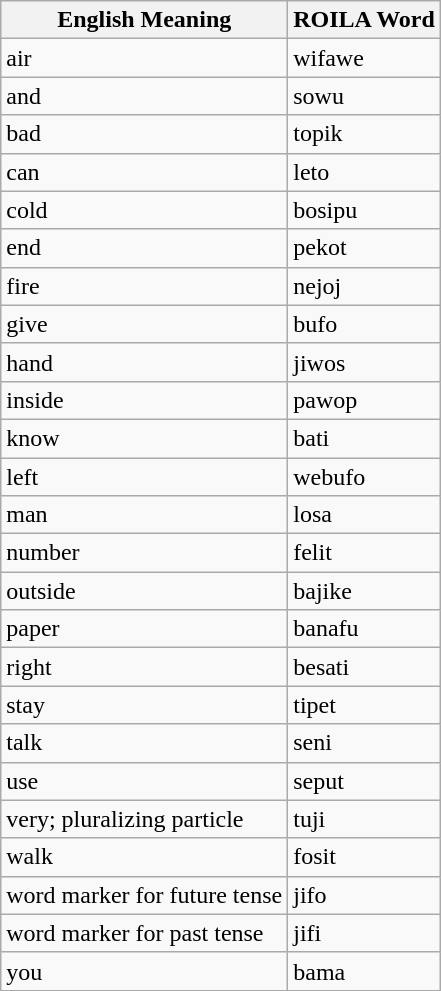<table class="wikitable">
<tr>
<th>English Meaning</th>
<th>ROILA Word</th>
</tr>
<tr>
<td>air</td>
<td>wifawe</td>
</tr>
<tr>
<td>and</td>
<td>sowu</td>
</tr>
<tr>
<td>bad</td>
<td>topik</td>
</tr>
<tr>
<td>can</td>
<td>leto</td>
</tr>
<tr>
<td>cold</td>
<td>bosipu</td>
</tr>
<tr>
<td>end</td>
<td>pekot</td>
</tr>
<tr>
<td>fire</td>
<td>nejoj</td>
</tr>
<tr>
<td>give</td>
<td>bufo</td>
</tr>
<tr>
<td>hand</td>
<td>jiwos</td>
</tr>
<tr>
<td>inside</td>
<td>pawop</td>
</tr>
<tr>
<td>know</td>
<td>bati</td>
</tr>
<tr>
<td>left</td>
<td>webufo</td>
</tr>
<tr>
<td>man</td>
<td>losa</td>
</tr>
<tr>
<td>number</td>
<td>felit</td>
</tr>
<tr>
<td>outside</td>
<td>bajike</td>
</tr>
<tr>
<td>paper</td>
<td>banafu</td>
</tr>
<tr>
<td>right</td>
<td>besati</td>
</tr>
<tr>
<td>stay</td>
<td>tipet</td>
</tr>
<tr>
<td>talk</td>
<td>seni</td>
</tr>
<tr>
<td>use</td>
<td>seput</td>
</tr>
<tr>
<td>very; pluralizing particle</td>
<td>tuji</td>
</tr>
<tr>
<td>walk</td>
<td>fosit</td>
</tr>
<tr>
<td>word marker for future tense</td>
<td>jifo</td>
</tr>
<tr>
<td>word marker for past tense</td>
<td>jifi</td>
</tr>
<tr>
<td>you</td>
<td>bama</td>
</tr>
</table>
